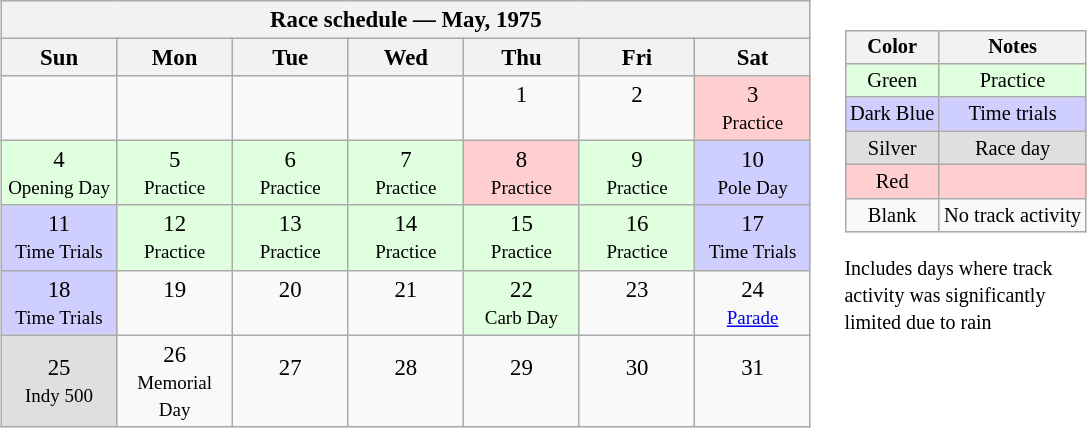<table>
<tr>
<td><br><table class="wikitable" style="text-align:center; font-size:95%">
<tr valign="top">
<th colspan=7>Race schedule — May, 1975</th>
</tr>
<tr>
<th scope="col" width="70">Sun</th>
<th scope="col" width="70">Mon</th>
<th scope="col" width="70">Tue</th>
<th scope="col" width="70">Wed</th>
<th scope="col" width="70">Thu</th>
<th scope="col" width="70">Fri</th>
<th scope="col" width="70">Sat</th>
</tr>
<tr>
<td><br> </td>
<td><br> </td>
<td><br> </td>
<td><br> </td>
<td>1<br> </td>
<td>2<br> </td>
<td style="background:#FFCFCF;">3<br><small>Practice</small></td>
</tr>
<tr>
<td style="background:#DFFFDF;">4<br><small>Opening Day</small></td>
<td style="background:#DFFFDF;">5<br><small>Practice</small></td>
<td style="background:#DFFFDF;">6<br><small>Practice</small></td>
<td style="background:#DFFFDF;">7<br><small>Practice</small></td>
<td style="background:#FFCFCF;">8<br><small>Practice</small></td>
<td style="background:#DFFFDF;">9<br><small>Practice</small></td>
<td style="background:#CFCFFF;">10<br><small>Pole Day</small></td>
</tr>
<tr>
<td style="background:#CFCFFF;">11<br><small>Time Trials</small></td>
<td style="background:#DFFFDF;">12<br><small>Practice</small></td>
<td style="background:#DFFFDF;">13<br><small>Practice</small></td>
<td style="background:#DFFFDF;">14<br><small>Practice</small></td>
<td style="background:#DFFFDF;">15<br><small>Practice</small></td>
<td style="background:#DFFFDF;">16<br><small>Practice</small></td>
<td style="background:#CFCFFF;">17<br><small>Time Trials</small></td>
</tr>
<tr>
<td style="background:#CFCFFF;">18<br><small>Time Trials</small></td>
<td>19<br> </td>
<td>20<br> </td>
<td>21<br> </td>
<td style="background:#DFFFDF;">22<br><small>Carb Day</small></td>
<td>23<br> </td>
<td>24<br><small><a href='#'>Parade</a></small></td>
</tr>
<tr>
<td style="background:#DFDFDF;">25<br><small>Indy 500</small></td>
<td>26<br><small>Memorial Day</small></td>
<td>27<br> </td>
<td>28<br> </td>
<td>29<br> </td>
<td>30<br> </td>
<td>31<br> </td>
</tr>
</table>
</td>
<td valign="top"><br><table>
<tr>
<td><br><table style="margin-right:0; font-size:85%; text-align:center;" class="wikitable">
<tr>
<th>Color</th>
<th>Notes</th>
</tr>
<tr style="background:#DFFFDF;">
<td>Green</td>
<td>Practice</td>
</tr>
<tr style="background:#CFCFFF;">
<td>Dark Blue</td>
<td>Time trials</td>
</tr>
<tr style="background:#DFDFDF;">
<td>Silver</td>
<td>Race day</td>
</tr>
<tr style="background:#FFCFCF;">
<td>Red</td>
<td></td>
</tr>
<tr>
<td>Blank</td>
<td>No track activity</td>
</tr>
</table>
 <small>Includes days where track<br>activity was significantly<br>limited due to rain</small></td>
</tr>
</table>
</td>
</tr>
</table>
